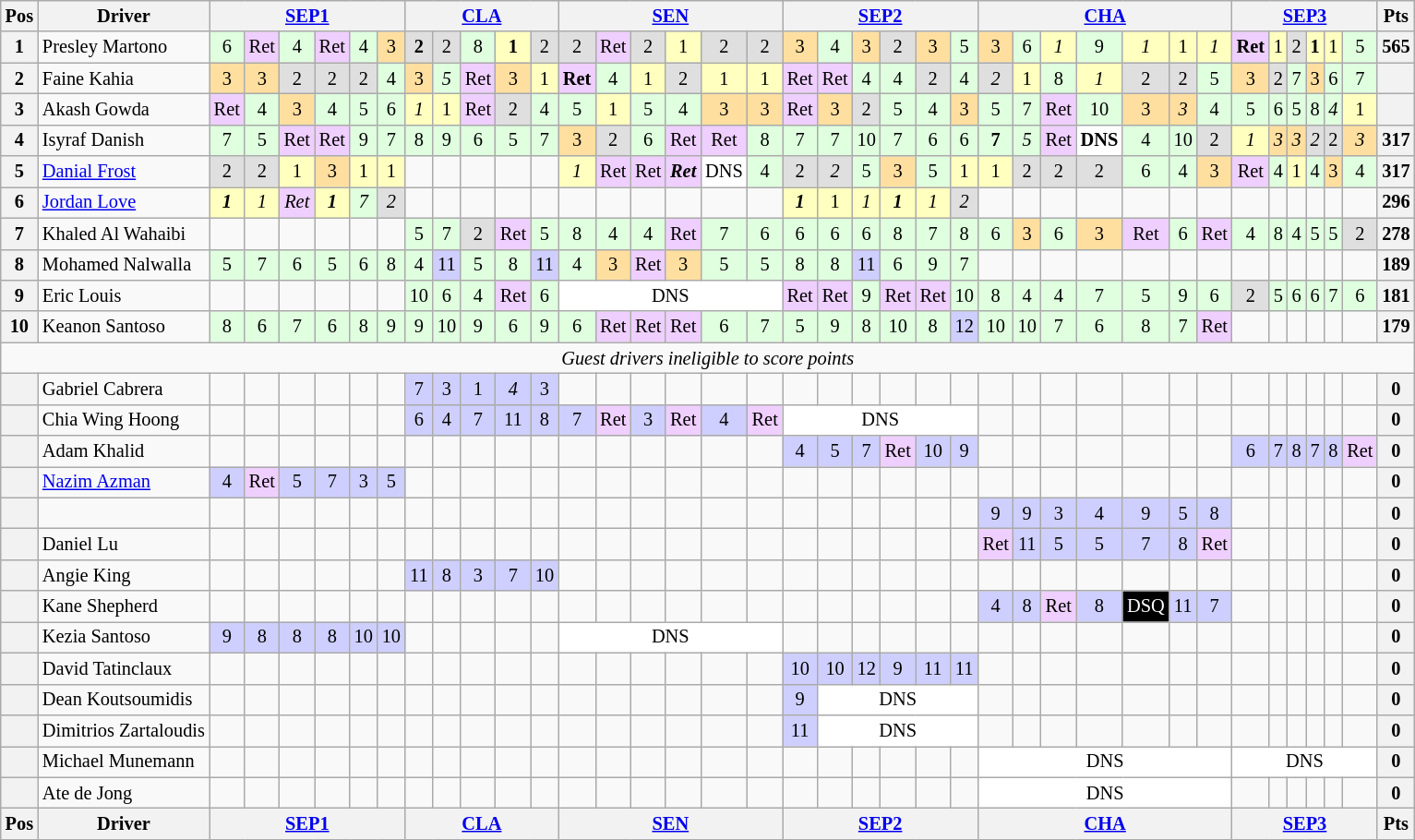<table class="wikitable" style="font-size: 85%; text-align:center">
<tr>
<th>Pos</th>
<th>Driver</th>
<th colspan=6><a href='#'>SEP1</a><br></th>
<th colspan=5><a href='#'>CLA</a><br></th>
<th colspan=6><a href='#'>SEN</a><br></th>
<th colspan=6><a href='#'>SEP2</a><br></th>
<th colspan=7><a href='#'>CHA</a><br></th>
<th colspan=6><a href='#'>SEP3</a><br></th>
<th>Pts</th>
</tr>
<tr>
<th>1</th>
<td style="text-align:left"> Presley Martono</td>
<td style="background:#dfffdf">6</td>
<td style="background:#efcfff">Ret</td>
<td style="background:#dfffdf">4</td>
<td style="background:#efcfff">Ret</td>
<td style="background:#dfffdf">4</td>
<td style="background:#ffdf9f">3</td>
<td style="background:#dfdfdf"><strong>2</strong></td>
<td style="background:#dfdfdf">2</td>
<td style="background:#dfffdf">8</td>
<td style="background:#ffffbf"><strong>1</strong></td>
<td style="background:#dfdfdf">2</td>
<td style="background:#dfdfdf">2</td>
<td style="background:#efcfff">Ret</td>
<td style="background:#dfdfdf">2</td>
<td style="background:#ffffbf">1</td>
<td style="background:#dfdfdf">2</td>
<td style="background:#dfdfdf">2</td>
<td style="background:#ffdf9f">3</td>
<td style="background:#dfffdf">4</td>
<td style="background:#ffdf9f">3</td>
<td style="background:#dfdfdf">2</td>
<td style="background:#ffdf9f">3</td>
<td style="background:#dfffdf">5</td>
<td style="background:#ffdf9f">3</td>
<td style="background:#dfffdf">6</td>
<td style="background:#ffffbf"><em>1</em></td>
<td style="background:#dfffdf">9</td>
<td style="background:#ffffbf"><em>1</em></td>
<td style="background:#ffffbf">1</td>
<td style="background:#ffffbf"><em>1</em></td>
<td style="background:#efcfff"><strong>Ret</strong></td>
<td style="background:#ffffbf">1</td>
<td style="background:#dfdfdf">2</td>
<td style="background:#ffffbf"><strong>1</strong></td>
<td style="background:#ffffbf">1</td>
<td style="background:#dfffdf">5</td>
<th>565</th>
</tr>
<tr>
<th>2</th>
<td style="text-align:left"> Faine Kahia</td>
<td style="background:#ffdf9f">3</td>
<td style="background:#ffdf9f">3</td>
<td style="background:#dfdfdf">2</td>
<td style="background:#dfdfdf">2</td>
<td style="background:#dfdfdf">2</td>
<td style="background:#dfffdf">4</td>
<td style="background:#ffdf9f">3</td>
<td style="background:#dfffdf"><em>5</em></td>
<td style="background:#efcfff">Ret</td>
<td style="background:#ffdf9f">3</td>
<td style="background:#ffffbf">1</td>
<td style="background:#efcfff"><strong>Ret</strong></td>
<td style="background:#dfffdf">4</td>
<td style="background:#ffffbf">1</td>
<td style="background:#dfdfdf">2</td>
<td style="background:#ffffbf">1</td>
<td style="background:#ffffbf">1</td>
<td style="background:#efcfff">Ret</td>
<td style="background:#efcfff">Ret</td>
<td style="background:#dfffdf">4</td>
<td style="background:#dfffdf">4</td>
<td style="background:#dfdfdf">2</td>
<td style="background:#dfffdf">4</td>
<td style="background:#dfdfdf"><em>2</em></td>
<td style="background:#ffffbf">1</td>
<td style="background:#dfffdf">8</td>
<td style="background:#ffffbf"><em>1</em></td>
<td style="background:#dfdfdf">2</td>
<td style="background:#dfdfdf">2</td>
<td style="background:#dfffdf">5</td>
<td style="background:#ffdf9f">3</td>
<td style="background:#dfdfdf">2</td>
<td style="background:#dfffdf">7</td>
<td style="background:#ffdf9f">3</td>
<td style="background:#dfffdf">6</td>
<td style="background:#dfffdf">7</td>
<th></th>
</tr>
<tr>
<th>3</th>
<td style="text-align:left"> Akash Gowda</td>
<td style="background:#efcfff">Ret</td>
<td style="background:#dfffdf">4</td>
<td style="background:#ffdf9f">3</td>
<td style="background:#dfffdf">4</td>
<td style="background:#dfffdf">5</td>
<td style="background:#dfffdf">6</td>
<td style="background:#ffffbf"><em>1</em></td>
<td style="background:#ffffbf">1</td>
<td style="background:#efcfff">Ret</td>
<td style="background:#dfdfdf">2</td>
<td style="background:#dfffdf">4</td>
<td style="background:#dfffdf">5</td>
<td style="background:#ffffbf">1</td>
<td style="background:#dfffdf">5</td>
<td style="background:#dfffdf">4</td>
<td style="background:#ffdf9f">3</td>
<td style="background:#ffdf9f">3</td>
<td style="background:#efcfff">Ret</td>
<td style="background:#ffdf9f">3</td>
<td style="background:#dfdfdf">2</td>
<td style="background:#dfffdf">5</td>
<td style="background:#dfffdf">4</td>
<td style="background:#ffdf9f">3</td>
<td style="background:#dfffdf">5</td>
<td style="background:#dfffdf">7</td>
<td style="background:#efcfff">Ret</td>
<td style="background:#dfffdf">10</td>
<td style="background:#ffdf9f">3</td>
<td style="background:#ffdf9f"><em>3</em></td>
<td style="background:#dfffdf">4</td>
<td style="background:#dfffdf">5</td>
<td style="background:#dfffdf">6</td>
<td style="background:#dfffdf">5</td>
<td style="background:#dfffdf">8</td>
<td style="background:#dfffdf"><em>4</em></td>
<td style="background:#ffffbf">1</td>
<th></th>
</tr>
<tr>
<th>4</th>
<td style="text-align:left"> Isyraf Danish</td>
<td style="background:#dfffdf">7</td>
<td style="background:#dfffdf">5</td>
<td style="background:#efcfff">Ret</td>
<td style="background:#efcfff">Ret</td>
<td style="background:#dfffdf">9</td>
<td style="background:#dfffdf">7</td>
<td style="background:#dfffdf">8</td>
<td style="background:#dfffdf">9</td>
<td style="background:#dfffdf">6</td>
<td style="background:#dfffdf">5</td>
<td style="background:#dfffdf">7</td>
<td style="background:#ffdf9f">3</td>
<td style="background:#dfdfdf">2</td>
<td style="background:#dfffdf">6</td>
<td style="background:#efcfff">Ret</td>
<td style="background:#efcfff">Ret</td>
<td style="background:#dfffdf">8</td>
<td style="background:#dfffdf">7</td>
<td style="background:#dfffdf">7</td>
<td style="background:#dfffdf">10</td>
<td style="background:#dfffdf">7</td>
<td style="background:#dfffdf">6</td>
<td style="background:#dfffdf">6</td>
<td style="background:#dfffdf"><strong>7</strong></td>
<td style="background:#dfffdf"><em>5</em></td>
<td style="background:#efcfff">Ret</td>
<td style="background:#ffffff"><strong>DNS</strong></td>
<td style="background:#dfffdf">4</td>
<td style="background:#dfffdf">10</td>
<td style="background:#dfdfdf">2</td>
<td style="background:#ffffbf"><em>1</em></td>
<td style="background:#ffdf9f"><em>3</em></td>
<td style="background:#ffdf9f"><em>3</em></td>
<td style="background:#dfdfdf"><em>2</em></td>
<td style="background:#dfdfdf">2</td>
<td style="background:#ffdf9f"><em>3</em></td>
<th>317</th>
</tr>
<tr>
<th>5</th>
<td style="text-align:left"> <a href='#'>Danial Frost</a></td>
<td style="background:#dfdfdf">2</td>
<td style="background:#dfdfdf">2</td>
<td style="background:#ffffbf">1</td>
<td style="background:#ffdf9f">3</td>
<td style="background:#ffffbf">1</td>
<td style="background:#ffffbf">1</td>
<td></td>
<td></td>
<td></td>
<td></td>
<td></td>
<td style="background:#ffffbf"><em>1</em></td>
<td style="background:#efcfff">Ret</td>
<td style="background:#efcfff">Ret</td>
<td style="background:#efcfff"><strong><em>Ret</em></strong></td>
<td style="background:#ffffff">DNS</td>
<td style="background:#dfffdf">4</td>
<td style="background:#dfdfdf">2</td>
<td style="background:#dfdfdf"><em>2</em></td>
<td style="background:#dfffdf">5</td>
<td style="background:#ffdf9f">3</td>
<td style="background:#dfffdf">5</td>
<td style="background:#ffffbf">1</td>
<td style="background:#ffffbf">1</td>
<td style="background:#dfdfdf">2</td>
<td style="background:#dfdfdf">2</td>
<td style="background:#dfdfdf">2</td>
<td style="background:#dfffdf">6</td>
<td style="background:#dfffdf">4</td>
<td style="background:#ffdf9f">3</td>
<td style="background:#efcfff">Ret</td>
<td style="background:#dfffdf">4</td>
<td style="background:#ffffbf">1</td>
<td style="background:#dfffdf">4</td>
<td style="background:#ffdf9f">3</td>
<td style="background:#dfffdf">4</td>
<th>317</th>
</tr>
<tr>
<th>6</th>
<td style="text-align:left"> <a href='#'>Jordan Love</a></td>
<td style="background:#ffffbf"><strong><em>1</em></strong></td>
<td style="background:#ffffbf"><em>1</em></td>
<td style="background:#efcfff"><em>Ret</em></td>
<td style="background:#ffffbf"><strong><em>1</em></strong></td>
<td style="background:#dfffdf"><em>7</em></td>
<td style="background:#dfdfdf"><em>2</em></td>
<td></td>
<td></td>
<td></td>
<td></td>
<td></td>
<td></td>
<td></td>
<td></td>
<td></td>
<td></td>
<td></td>
<td style="background:#ffffbf"><strong><em>1</em></strong></td>
<td style="background:#ffffbf">1</td>
<td style="background:#ffffbf"><em>1</em></td>
<td style="background:#ffffbf"><strong><em>1</em></strong></td>
<td style="background:#ffffbf"><em>1</em></td>
<td style="background:#dfdfdf"><em>2</em></td>
<td></td>
<td></td>
<td></td>
<td></td>
<td></td>
<td></td>
<td></td>
<td></td>
<td></td>
<td></td>
<td></td>
<td></td>
<td></td>
<th>296</th>
</tr>
<tr>
<th>7</th>
<td style="text-align:left"> Khaled Al Wahaibi</td>
<td></td>
<td></td>
<td></td>
<td></td>
<td></td>
<td></td>
<td style="background:#dfffdf">5</td>
<td style="background:#dfffdf">7</td>
<td style="background:#dfdfdf">2</td>
<td style="background:#efcfff">Ret</td>
<td style="background:#dfffdf">5</td>
<td style="background:#dfffdf">8</td>
<td style="background:#dfffdf">4</td>
<td style="background:#dfffdf">4</td>
<td style="background:#efcfff">Ret</td>
<td style="background:#dfffdf">7</td>
<td style="background:#dfffdf">6</td>
<td style="background:#dfffdf">6</td>
<td style="background:#dfffdf">6</td>
<td style="background:#dfffdf">6</td>
<td style="background:#dfffdf">8</td>
<td style="background:#dfffdf">7</td>
<td style="background:#dfffdf">8</td>
<td style="background:#dfffdf">6</td>
<td style="background:#ffdf9f">3</td>
<td style="background:#dfffdf">6</td>
<td style="background:#ffdf9f">3</td>
<td style="background:#efcfff">Ret</td>
<td style="background:#dfffdf">6</td>
<td style="background:#efcfff">Ret</td>
<td style="background:#dfffdf">4</td>
<td style="background:#dfffdf">8</td>
<td style="background:#dfffdf">4</td>
<td style="background:#dfffdf">5</td>
<td style="background:#dfffdf">5</td>
<td style="background:#dfdfdf">2</td>
<th>278</th>
</tr>
<tr>
<th>8</th>
<td style="text-align:left"> Mohamed Nalwalla</td>
<td style="background:#dfffdf">5</td>
<td style="background:#dfffdf">7</td>
<td style="background:#dfffdf">6</td>
<td style="background:#dfffdf">5</td>
<td style="background:#dfffdf">6</td>
<td style="background:#dfffdf">8</td>
<td style="background:#dfffdf">4</td>
<td style="background:#cfcfff">11</td>
<td style="background:#dfffdf">5</td>
<td style="background:#dfffdf">8</td>
<td style="background:#cfcfff">11</td>
<td style="background:#dfffdf">4</td>
<td style="background:#ffdf9f">3</td>
<td style="background:#efcfff">Ret</td>
<td style="background:#ffdf9f">3</td>
<td style="background:#dfffdf">5</td>
<td style="background:#dfffdf">5</td>
<td style="background:#dfffdf">8</td>
<td style="background:#dfffdf">8</td>
<td style="background:#cfcfff">11</td>
<td style="background:#dfffdf">6</td>
<td style="background:#dfffdf">9</td>
<td style="background:#dfffdf">7</td>
<td></td>
<td></td>
<td></td>
<td></td>
<td></td>
<td></td>
<td></td>
<td></td>
<td></td>
<td></td>
<td></td>
<td></td>
<td></td>
<th>189</th>
</tr>
<tr>
<th>9</th>
<td style="text-align:left"> Eric Louis</td>
<td></td>
<td></td>
<td></td>
<td></td>
<td></td>
<td></td>
<td style="background:#dfffdf">10</td>
<td style="background:#dfffdf">6</td>
<td style="background:#dfffdf">4</td>
<td style="background:#efcfff">Ret</td>
<td style="background:#dfffdf">6</td>
<td style="background:#ffffff" colspan=6>DNS</td>
<td style="background:#efcfff">Ret</td>
<td style="background:#efcfff">Ret</td>
<td style="background:#dfffdf">9</td>
<td style="background:#efcfff">Ret</td>
<td style="background:#efcfff">Ret</td>
<td style="background:#dfffdf">10</td>
<td style="background:#dfffdf">8</td>
<td style="background:#dfffdf">4</td>
<td style="background:#dfffdf">4</td>
<td style="background:#dfffdf">7</td>
<td style="background:#dfffdf">5</td>
<td style="background:#dfffdf">9</td>
<td style="background:#dfffdf">6</td>
<td style="background:#dfdfdf">2</td>
<td style="background:#dfffdf">5</td>
<td style="background:#dfffdf">6</td>
<td style="background:#dfffdf">6</td>
<td style="background:#dfffdf">7</td>
<td style="background:#dfffdf">6</td>
<th>181</th>
</tr>
<tr>
<th>10</th>
<td style="text-align:left"> Keanon Santoso</td>
<td style="background:#dfffdf">8</td>
<td style="background:#dfffdf">6</td>
<td style="background:#dfffdf">7</td>
<td style="background:#dfffdf">6</td>
<td style="background:#dfffdf">8</td>
<td style="background:#dfffdf">9</td>
<td style="background:#dfffdf">9</td>
<td style="background:#dfffdf">10</td>
<td style="background:#dfffdf">9</td>
<td style="background:#dfffdf">6</td>
<td style="background:#dfffdf">9</td>
<td style="background:#dfffdf">6</td>
<td style="background:#efcfff">Ret</td>
<td style="background:#efcfff">Ret</td>
<td style="background:#efcfff">Ret</td>
<td style="background:#dfffdf">6</td>
<td style="background:#dfffdf">7</td>
<td style="background:#dfffdf">5</td>
<td style="background:#dfffdf">9</td>
<td style="background:#dfffdf">8</td>
<td style="background:#dfffdf">10</td>
<td style="background:#dfffdf">8</td>
<td style="background:#cfcfff">12</td>
<td style="background:#dfffdf">10</td>
<td style="background:#dfffdf">10</td>
<td style="background:#dfffdf">7</td>
<td style="background:#dfffdf">6</td>
<td style="background:#dfffdf">8</td>
<td style="background:#dfffdf">7</td>
<td style="background:#efcfff">Ret</td>
<td></td>
<td></td>
<td></td>
<td></td>
<td></td>
<td></td>
<th>179</th>
</tr>
<tr>
<td colspan=39><em>Guest drivers ineligible to score points</em></td>
</tr>
<tr>
<th></th>
<td style="text-align:left"> Gabriel Cabrera</td>
<td></td>
<td></td>
<td></td>
<td></td>
<td></td>
<td></td>
<td style="background:#cfcfff">7</td>
<td style="background:#cfcfff">3</td>
<td style="background:#cfcfff">1</td>
<td style="background:#cfcfff"><em>4</em></td>
<td style="background:#cfcfff">3</td>
<td></td>
<td></td>
<td></td>
<td></td>
<td></td>
<td></td>
<td></td>
<td></td>
<td></td>
<td></td>
<td></td>
<td></td>
<td></td>
<td></td>
<td></td>
<td></td>
<td></td>
<td></td>
<td></td>
<td></td>
<td></td>
<td></td>
<td></td>
<td></td>
<td></td>
<th>0</th>
</tr>
<tr>
<th></th>
<td style="text-align:left"> Chia Wing Hoong</td>
<td></td>
<td></td>
<td></td>
<td></td>
<td></td>
<td></td>
<td style="background:#cfcfff">6</td>
<td style="background:#cfcfff">4</td>
<td style="background:#cfcfff">7</td>
<td style="background:#cfcfff">11</td>
<td style="background:#cfcfff">8</td>
<td style="background:#cfcfff">7</td>
<td style="background:#efcfff">Ret</td>
<td style="background:#cfcfff">3</td>
<td style="background:#efcfff">Ret</td>
<td style="background:#cfcfff">4</td>
<td style="background:#efcfff">Ret</td>
<td style="background:#ffffff" colspan=6>DNS</td>
<td></td>
<td></td>
<td></td>
<td></td>
<td></td>
<td></td>
<td></td>
<td></td>
<td></td>
<td></td>
<td></td>
<td></td>
<td></td>
<th>0</th>
</tr>
<tr>
<th></th>
<td style="text-align:left"> Adam Khalid</td>
<td></td>
<td></td>
<td></td>
<td></td>
<td></td>
<td></td>
<td></td>
<td></td>
<td></td>
<td></td>
<td></td>
<td></td>
<td></td>
<td></td>
<td></td>
<td></td>
<td></td>
<td style="background:#cfcfff">4</td>
<td style="background:#cfcfff">5</td>
<td style="background:#cfcfff">7</td>
<td style="background:#efcfff">Ret</td>
<td style="background:#cfcfff">10</td>
<td style="background:#cfcfff">9</td>
<td></td>
<td></td>
<td></td>
<td></td>
<td></td>
<td></td>
<td></td>
<td style="background:#cfcfff">6</td>
<td style="background:#cfcfff">7</td>
<td style="background:#cfcfff">8</td>
<td style="background:#cfcfff">7</td>
<td style="background:#cfcfff">8</td>
<td style="background:#efcfff">Ret</td>
<th>0</th>
</tr>
<tr>
<th></th>
<td style="text-align:left"> <a href='#'>Nazim Azman</a></td>
<td style="background:#cfcfff">4</td>
<td style="background:#efcfff">Ret</td>
<td style="background:#cfcfff">5</td>
<td style="background:#cfcfff">7</td>
<td style="background:#cfcfff">3</td>
<td style="background:#cfcfff">5</td>
<td></td>
<td></td>
<td></td>
<td></td>
<td></td>
<td></td>
<td></td>
<td></td>
<td></td>
<td></td>
<td></td>
<td></td>
<td></td>
<td></td>
<td></td>
<td></td>
<td></td>
<td></td>
<td></td>
<td></td>
<td></td>
<td></td>
<td></td>
<td></td>
<td></td>
<td></td>
<td></td>
<td></td>
<td></td>
<td></td>
<th>0</th>
</tr>
<tr>
<th></th>
<td style="text-align:left"></td>
<td></td>
<td></td>
<td></td>
<td></td>
<td></td>
<td></td>
<td></td>
<td></td>
<td></td>
<td></td>
<td></td>
<td></td>
<td></td>
<td></td>
<td></td>
<td></td>
<td></td>
<td></td>
<td></td>
<td></td>
<td></td>
<td></td>
<td></td>
<td style="background:#cfcfff">9</td>
<td style="background:#cfcfff">9</td>
<td style="background:#cfcfff">3</td>
<td style="background:#cfcfff">4</td>
<td style="background:#cfcfff">9</td>
<td style="background:#cfcfff">5</td>
<td style="background:#cfcfff">8</td>
<td></td>
<td></td>
<td></td>
<td></td>
<td></td>
<td></td>
<th>0</th>
</tr>
<tr>
<th></th>
<td style="text-align:left"> Daniel Lu</td>
<td></td>
<td></td>
<td></td>
<td></td>
<td></td>
<td></td>
<td></td>
<td></td>
<td></td>
<td></td>
<td></td>
<td></td>
<td></td>
<td></td>
<td></td>
<td></td>
<td></td>
<td></td>
<td></td>
<td></td>
<td></td>
<td></td>
<td></td>
<td style="background:#efcfff">Ret</td>
<td style="background:#cfcfff">11</td>
<td style="background:#cfcfff">5</td>
<td style="background:#cfcfff">5</td>
<td style="background:#cfcfff">7</td>
<td style="background:#cfcfff">8</td>
<td style="background:#efcfff">Ret</td>
<td></td>
<td></td>
<td></td>
<td></td>
<td></td>
<td></td>
<th>0</th>
</tr>
<tr>
<th></th>
<td style="text-align:left"> Angie King</td>
<td></td>
<td></td>
<td></td>
<td></td>
<td></td>
<td></td>
<td style="background:#cfcfff">11</td>
<td style="background:#cfcfff">8</td>
<td style="background:#cfcfff">3</td>
<td style="background:#cfcfff">7</td>
<td style="background:#cfcfff">10</td>
<td></td>
<td></td>
<td></td>
<td></td>
<td></td>
<td></td>
<td></td>
<td></td>
<td></td>
<td></td>
<td></td>
<td></td>
<td></td>
<td></td>
<td></td>
<td></td>
<td></td>
<td></td>
<td></td>
<td></td>
<td></td>
<td></td>
<td></td>
<td></td>
<td></td>
<th>0</th>
</tr>
<tr>
<th></th>
<td style="text-align:left"> Kane Shepherd</td>
<td></td>
<td></td>
<td></td>
<td></td>
<td></td>
<td></td>
<td></td>
<td></td>
<td></td>
<td></td>
<td></td>
<td></td>
<td></td>
<td></td>
<td></td>
<td></td>
<td></td>
<td></td>
<td></td>
<td></td>
<td></td>
<td></td>
<td></td>
<td style="background:#cfcfff">4</td>
<td style="background:#cfcfff">8</td>
<td style="background:#efcfff">Ret</td>
<td style="background:#cfcfff">8</td>
<td style="background:#000000; color:#FFFFFF">DSQ</td>
<td style="background:#cfcfff">11</td>
<td style="background:#cfcfff">7</td>
<td></td>
<td></td>
<td></td>
<td></td>
<td></td>
<td></td>
<th>0</th>
</tr>
<tr>
<th></th>
<td style="text-align:left"> Kezia Santoso</td>
<td style="background:#cfcfff">9</td>
<td style="background:#cfcfff">8</td>
<td style="background:#cfcfff">8</td>
<td style="background:#cfcfff">8</td>
<td style="background:#cfcfff">10</td>
<td style="background:#cfcfff">10</td>
<td></td>
<td></td>
<td></td>
<td></td>
<td></td>
<td style="background:#ffffff" colspan=6>DNS</td>
<td></td>
<td></td>
<td></td>
<td></td>
<td></td>
<td></td>
<td></td>
<td></td>
<td></td>
<td></td>
<td></td>
<td></td>
<td></td>
<td></td>
<td></td>
<td></td>
<td></td>
<td></td>
<td></td>
<th>0</th>
</tr>
<tr>
<th></th>
<td style="text-align:left"> David Tatinclaux</td>
<td></td>
<td></td>
<td></td>
<td></td>
<td></td>
<td></td>
<td></td>
<td></td>
<td></td>
<td></td>
<td></td>
<td></td>
<td></td>
<td></td>
<td></td>
<td></td>
<td></td>
<td style="background:#cfcfff">10</td>
<td style="background:#cfcfff">10</td>
<td style="background:#cfcfff">12</td>
<td style="background:#cfcfff">9</td>
<td style="background:#cfcfff">11</td>
<td style="background:#cfcfff">11</td>
<td></td>
<td></td>
<td></td>
<td></td>
<td></td>
<td></td>
<td></td>
<td></td>
<td></td>
<td></td>
<td></td>
<td></td>
<td></td>
<th>0</th>
</tr>
<tr>
<th></th>
<td style="text-align:left"> Dean Koutsoumidis</td>
<td></td>
<td></td>
<td></td>
<td></td>
<td></td>
<td></td>
<td></td>
<td></td>
<td></td>
<td></td>
<td></td>
<td></td>
<td></td>
<td></td>
<td></td>
<td></td>
<td></td>
<td style="background:#cfcfff">9</td>
<td style="background:#ffffff" colspan=5>DNS</td>
<td></td>
<td></td>
<td></td>
<td></td>
<td></td>
<td></td>
<td></td>
<td></td>
<td></td>
<td></td>
<td></td>
<td></td>
<td></td>
<th>0</th>
</tr>
<tr>
<th></th>
<td style="text-align:left"> Dimitrios Zartaloudis</td>
<td></td>
<td></td>
<td></td>
<td></td>
<td></td>
<td></td>
<td></td>
<td></td>
<td></td>
<td></td>
<td></td>
<td></td>
<td></td>
<td></td>
<td></td>
<td></td>
<td></td>
<td style="background:#cfcfff">11</td>
<td style="background:#ffffff" colspan=5>DNS</td>
<td></td>
<td></td>
<td></td>
<td></td>
<td></td>
<td></td>
<td></td>
<td></td>
<td></td>
<td></td>
<td></td>
<td></td>
<td></td>
<th>0</th>
</tr>
<tr>
<th></th>
<td style="text-align:left"> Michael Munemann</td>
<td></td>
<td></td>
<td></td>
<td></td>
<td></td>
<td></td>
<td></td>
<td></td>
<td></td>
<td></td>
<td></td>
<td></td>
<td></td>
<td></td>
<td></td>
<td></td>
<td></td>
<td></td>
<td></td>
<td></td>
<td></td>
<td></td>
<td></td>
<td style="background:#ffffff" colspan=7>DNS</td>
<td style="background:#ffffff" colspan=6>DNS</td>
<th>0</th>
</tr>
<tr>
<th></th>
<td style="text-align:left"> Ate de Jong</td>
<td></td>
<td></td>
<td></td>
<td></td>
<td></td>
<td></td>
<td></td>
<td></td>
<td></td>
<td></td>
<td></td>
<td></td>
<td></td>
<td></td>
<td></td>
<td></td>
<td></td>
<td></td>
<td></td>
<td></td>
<td></td>
<td></td>
<td></td>
<td colspan=7 style="background:#ffffff">DNS</td>
<td></td>
<td></td>
<td></td>
<td></td>
<td></td>
<td></td>
<th>0</th>
</tr>
<tr>
<th>Pos</th>
<th>Driver</th>
<th colspan=6><a href='#'>SEP1</a><br></th>
<th colspan=5><a href='#'>CLA</a><br></th>
<th colspan=6><a href='#'>SEN</a><br></th>
<th colspan=6><a href='#'>SEP2</a><br></th>
<th colspan=7><a href='#'>CHA</a><br></th>
<th colspan=6><a href='#'>SEP3</a><br></th>
<th>Pts</th>
</tr>
</table>
